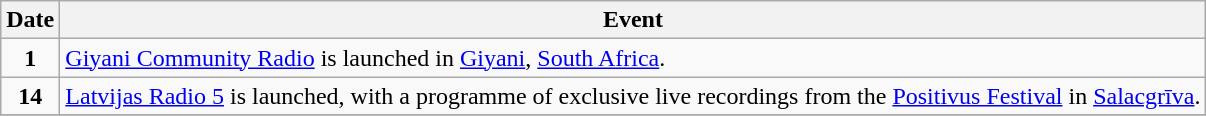<table class="wikitable">
<tr>
<th>Date</th>
<th>Event</th>
</tr>
<tr>
<td style="text-align:center;"><strong>1</strong></td>
<td><a href='#'>Giyani Community Radio</a> is launched in <a href='#'>Giyani</a>, <a href='#'>South Africa</a>.</td>
</tr>
<tr>
<td style="text-align:center;"><strong>14</strong></td>
<td><a href='#'>Latvijas Radio 5</a> is launched, with a programme of exclusive live recordings from the <a href='#'>Positivus Festival</a> in <a href='#'>Salacgrīva</a>.</td>
</tr>
<tr>
</tr>
</table>
